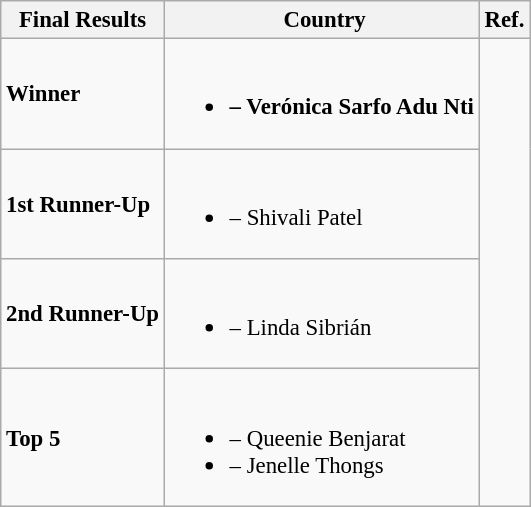<table class="wikitable sortable" style="font-size:95%;">
<tr>
<th>Final Results</th>
<th> Country</th>
<th>Ref.</th>
</tr>
<tr>
<td><strong>Winner</strong></td>
<td><br><ul><li><strong> – Verónica Sarfo Adu Nti</strong></li></ul></td>
<td rowspan="4"><br></td>
</tr>
<tr>
<td><strong>1st Runner-Up</strong></td>
<td><br><ul><li><strong></strong> – Shivali Patel</li></ul></td>
</tr>
<tr>
<td><strong>2nd Runner-Up</strong></td>
<td><br><ul><li><strong></strong> – Linda Sibrián</li></ul></td>
</tr>
<tr>
<td><strong>Top 5</strong></td>
<td><br><ul><li><strong></strong> – Queenie Benjarat</li><li><strong></strong> – Jenelle Thongs</li></ul></td>
</tr>
</table>
